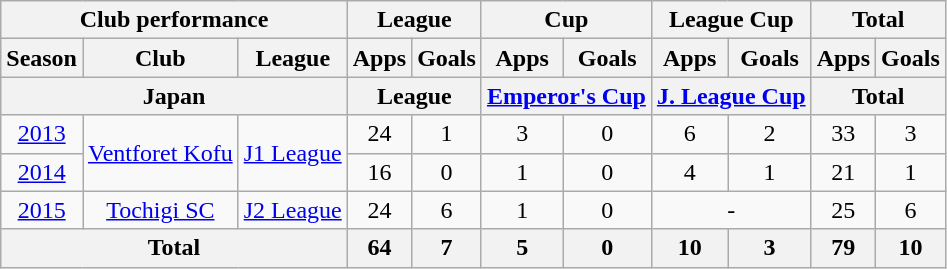<table class="wikitable" style="text-align:center;">
<tr>
<th colspan=3>Club performance</th>
<th colspan=2>League</th>
<th colspan=2>Cup</th>
<th colspan=2>League Cup</th>
<th colspan=2>Total</th>
</tr>
<tr>
<th>Season</th>
<th>Club</th>
<th>League</th>
<th>Apps</th>
<th>Goals</th>
<th>Apps</th>
<th>Goals</th>
<th>Apps</th>
<th>Goals</th>
<th>Apps</th>
<th>Goals</th>
</tr>
<tr>
<th colspan=3>Japan</th>
<th colspan=2>League</th>
<th colspan=2><a href='#'>Emperor's Cup</a></th>
<th colspan=2><a href='#'>J. League Cup</a></th>
<th colspan=2>Total</th>
</tr>
<tr>
<td><a href='#'>2013</a></td>
<td rowspan="2"><a href='#'>Ventforet Kofu</a></td>
<td rowspan="2"><a href='#'>J1 League</a></td>
<td>24</td>
<td>1</td>
<td>3</td>
<td>0</td>
<td>6</td>
<td>2</td>
<td>33</td>
<td>3</td>
</tr>
<tr>
<td><a href='#'>2014</a></td>
<td>16</td>
<td>0</td>
<td>1</td>
<td>0</td>
<td>4</td>
<td>1</td>
<td>21</td>
<td>1</td>
</tr>
<tr>
<td><a href='#'>2015</a></td>
<td><a href='#'>Tochigi SC</a></td>
<td><a href='#'>J2 League</a></td>
<td>24</td>
<td>6</td>
<td>1</td>
<td>0</td>
<td colspan="2">-</td>
<td>25</td>
<td>6</td>
</tr>
<tr>
<th colspan=3>Total</th>
<th>64</th>
<th>7</th>
<th>5</th>
<th>0</th>
<th>10</th>
<th>3</th>
<th>79</th>
<th>10</th>
</tr>
</table>
